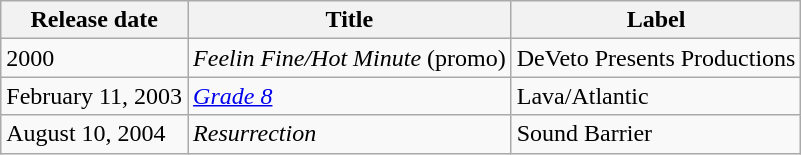<table class="wikitable">
<tr>
<th>Release date</th>
<th>Title</th>
<th>Label</th>
</tr>
<tr>
<td>2000</td>
<td><em>Feelin Fine/Hot Minute</em> (promo)</td>
<td>DeVeto Presents Productions</td>
</tr>
<tr>
<td>February 11, 2003</td>
<td><em><a href='#'>Grade 8</a></em></td>
<td>Lava/Atlantic</td>
</tr>
<tr>
<td>August 10, 2004</td>
<td><em>Resurrection</em></td>
<td>Sound Barrier</td>
</tr>
</table>
